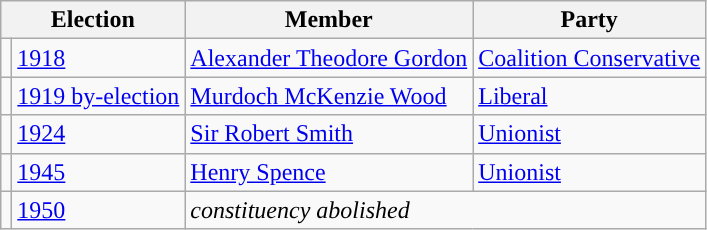<table class="wikitable">
<tr>
<th colspan="2">Election</th>
<th>Member</th>
<th>Party</th>
</tr>
<tr>
<td style="color:inherit;background-color: "></td>
<td><a href='#'>1918</a></td>
<td><a href='#'>Alexander Theodore Gordon</a></td>
<td><a href='#'>Coalition Conservative</a></td>
</tr>
<tr>
<td style="color:inherit;background-color: "></td>
<td><a href='#'>1919 by-election</a></td>
<td><a href='#'>Murdoch McKenzie Wood</a></td>
<td><a href='#'>Liberal</a></td>
</tr>
<tr>
<td style="color:inherit;background-color: "></td>
<td><a href='#'>1924</a></td>
<td><a href='#'>Sir Robert Smith</a></td>
<td><a href='#'>Unionist</a></td>
</tr>
<tr>
<td style="color:inherit;background-color: "></td>
<td><a href='#'>1945</a></td>
<td><a href='#'>Henry Spence</a></td>
<td><a href='#'>Unionist</a></td>
</tr>
<tr>
<td></td>
<td><a href='#'>1950</a></td>
<td colspan="2"><em>constituency abolished</em></td>
</tr>
</table>
